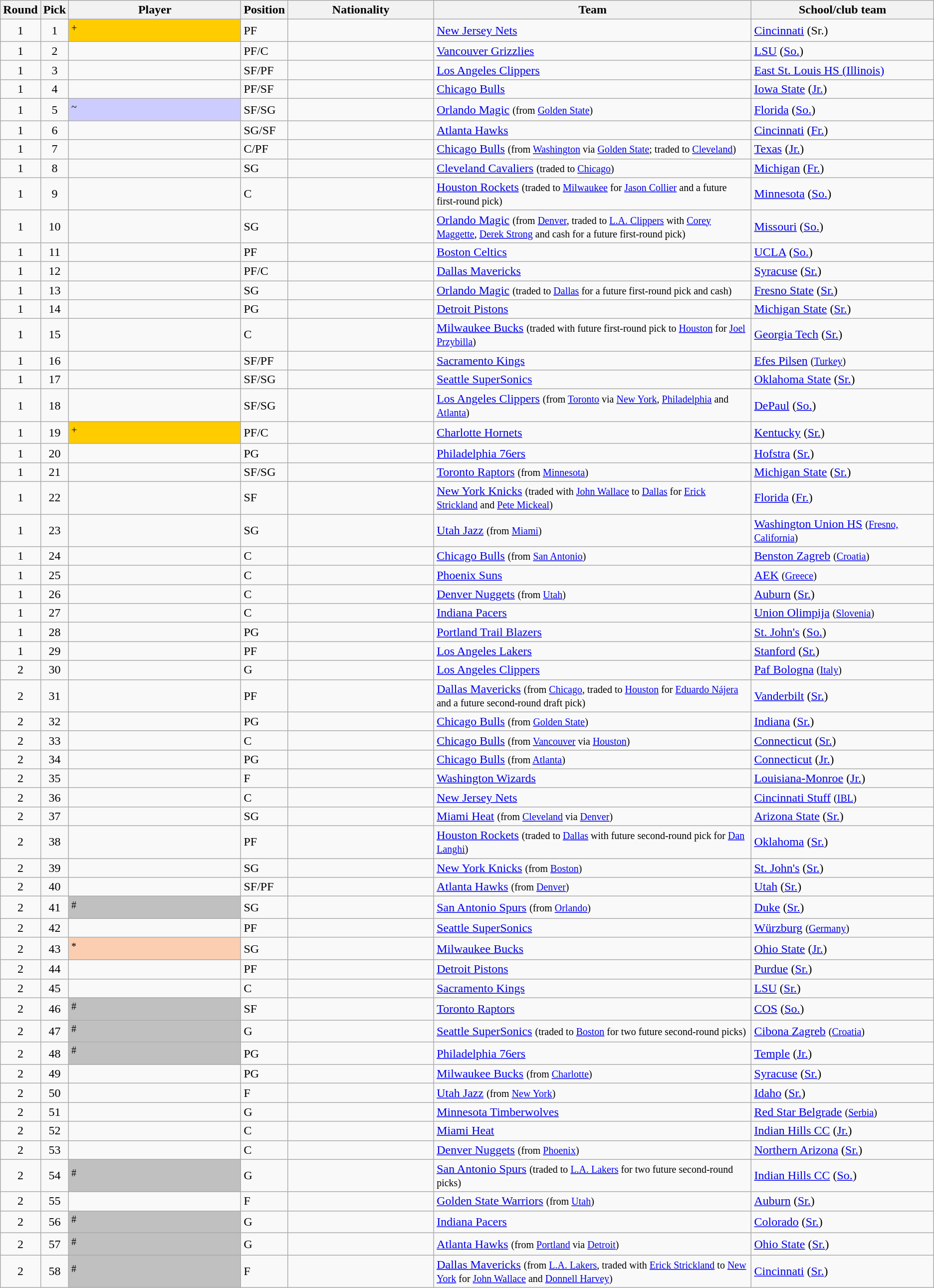<table class="wikitable sortable sortable">
<tr>
<th width="1%">Round</th>
<th width="1%">Pick</th>
<th width="19%">Player</th>
<th width="1%">Position</th>
<th width="16%">Nationality</th>
<th width="35%">Team</th>
<th width="20%">School/club team</th>
</tr>
<tr>
<td align=center>1</td>
<td align=center>1</td>
<td bgcolor="#FFCC00"><sup>+</sup></td>
<td>PF</td>
<td></td>
<td><a href='#'>New Jersey Nets</a></td>
<td><a href='#'>Cincinnati</a> (Sr.)</td>
</tr>
<tr>
<td align=center>1</td>
<td align=center>2</td>
<td></td>
<td>PF/C</td>
<td></td>
<td><a href='#'>Vancouver Grizzlies</a></td>
<td><a href='#'>LSU</a> (<a href='#'>So.</a>)</td>
</tr>
<tr>
<td align=center>1</td>
<td align=center>3</td>
<td></td>
<td>SF/PF</td>
<td></td>
<td><a href='#'>Los Angeles Clippers</a></td>
<td><a href='#'>East St. Louis HS (Illinois)</a></td>
</tr>
<tr>
<td align=center>1</td>
<td align=center>4</td>
<td></td>
<td>PF/SF</td>
<td></td>
<td><a href='#'>Chicago Bulls</a></td>
<td><a href='#'>Iowa State</a> (<a href='#'>Jr.</a>)</td>
</tr>
<tr>
<td align=center>1</td>
<td align=center>5</td>
<td bgcolor="CCCCFF"><sup>~</sup></td>
<td>SF/SG</td>
<td></td>
<td><a href='#'>Orlando Magic</a> <small>(from <a href='#'>Golden State</a>)</small></td>
<td><a href='#'>Florida</a> (<a href='#'>So.</a>)</td>
</tr>
<tr>
<td align=center>1</td>
<td align=center>6</td>
<td></td>
<td>SG/SF</td>
<td></td>
<td><a href='#'>Atlanta Hawks</a></td>
<td><a href='#'>Cincinnati</a> (<a href='#'>Fr.</a>)</td>
</tr>
<tr>
<td align=center>1</td>
<td align=center>7</td>
<td></td>
<td>C/PF</td>
<td></td>
<td><a href='#'>Chicago Bulls</a> <small>(from <a href='#'>Washington</a> via <a href='#'>Golden State</a>; traded to <a href='#'>Cleveland</a>)</small></td>
<td><a href='#'>Texas</a> (<a href='#'>Jr.</a>)</td>
</tr>
<tr>
<td align=center>1</td>
<td align=center>8</td>
<td></td>
<td>SG</td>
<td></td>
<td><a href='#'>Cleveland Cavaliers</a> <small>(traded to <a href='#'>Chicago</a>)</small></td>
<td><a href='#'>Michigan</a> (<a href='#'>Fr.</a>)</td>
</tr>
<tr>
<td align=center>1</td>
<td align=center>9</td>
<td></td>
<td>C</td>
<td></td>
<td><a href='#'>Houston Rockets</a> <small>(traded to <a href='#'>Milwaukee</a> for <a href='#'>Jason Collier</a> and a future first-round pick)</small></td>
<td><a href='#'>Minnesota</a> (<a href='#'>So.</a>)</td>
</tr>
<tr>
<td align=center>1</td>
<td align=center>10</td>
<td></td>
<td>SG</td>
<td></td>
<td><a href='#'>Orlando Magic</a> <small>(from <a href='#'>Denver</a>, traded to <a href='#'>L.A. Clippers</a> with <a href='#'>Corey Maggette</a>, <a href='#'>Derek Strong</a> and cash for a future first-round pick)</small></td>
<td><a href='#'>Missouri</a> (<a href='#'>So.</a>)</td>
</tr>
<tr>
<td align=center>1</td>
<td align=center>11</td>
<td></td>
<td>PF</td>
<td></td>
<td><a href='#'>Boston Celtics</a></td>
<td><a href='#'>UCLA</a> (<a href='#'>So.</a>)</td>
</tr>
<tr>
<td align=center>1</td>
<td align=center>12</td>
<td></td>
<td>PF/C</td>
<td></td>
<td><a href='#'>Dallas Mavericks</a></td>
<td><a href='#'>Syracuse</a> (<a href='#'>Sr.</a>)</td>
</tr>
<tr>
<td align=center>1</td>
<td align=center>13</td>
<td></td>
<td>SG</td>
<td></td>
<td><a href='#'>Orlando Magic</a> <small>(traded to <a href='#'>Dallas</a> for a future first-round pick and cash)</small></td>
<td><a href='#'>Fresno State</a> (<a href='#'>Sr.</a>)</td>
</tr>
<tr>
<td align=center>1</td>
<td align=center>14</td>
<td></td>
<td>PG</td>
<td></td>
<td><a href='#'>Detroit Pistons</a></td>
<td><a href='#'>Michigan State</a> (<a href='#'>Sr.</a>)</td>
</tr>
<tr>
<td align=center>1</td>
<td align=center>15</td>
<td></td>
<td>C</td>
<td></td>
<td><a href='#'>Milwaukee Bucks</a> <small>(traded with future first-round pick to <a href='#'>Houston</a> for <a href='#'>Joel Przybilla</a>)</small></td>
<td><a href='#'>Georgia Tech</a> (<a href='#'>Sr.</a>)</td>
</tr>
<tr>
<td align=center>1</td>
<td align=center>16</td>
<td></td>
<td>SF/PF</td>
<td></td>
<td><a href='#'>Sacramento Kings</a></td>
<td><a href='#'>Efes Pilsen</a> <small>(<a href='#'>Turkey</a>)</small></td>
</tr>
<tr>
<td align=center>1</td>
<td align=center>17</td>
<td></td>
<td>SF/SG</td>
<td></td>
<td><a href='#'>Seattle SuperSonics</a></td>
<td><a href='#'>Oklahoma State</a> (<a href='#'>Sr.</a>)</td>
</tr>
<tr>
<td align=center>1</td>
<td align=center>18</td>
<td></td>
<td>SF/SG</td>
<td></td>
<td><a href='#'>Los Angeles Clippers</a> <small>(from <a href='#'>Toronto</a> via <a href='#'>New York</a>, <a href='#'>Philadelphia</a> and <a href='#'>Atlanta</a>)</small></td>
<td><a href='#'>DePaul</a> (<a href='#'>So.</a>)</td>
</tr>
<tr>
<td align=center>1</td>
<td align=center>19</td>
<td bgcolor="#FFCC00"><sup>+</sup></td>
<td>PF/C</td>
<td></td>
<td><a href='#'>Charlotte Hornets</a></td>
<td><a href='#'>Kentucky</a> (<a href='#'>Sr.</a>)</td>
</tr>
<tr>
<td align=center>1</td>
<td align=center>20</td>
<td></td>
<td>PG</td>
<td></td>
<td><a href='#'>Philadelphia 76ers</a></td>
<td><a href='#'>Hofstra</a> (<a href='#'>Sr.</a>)</td>
</tr>
<tr>
<td align=center>1</td>
<td align=center>21</td>
<td></td>
<td>SF/SG</td>
<td></td>
<td><a href='#'>Toronto Raptors</a> <small>(from <a href='#'>Minnesota</a>)</small></td>
<td><a href='#'>Michigan State</a> (<a href='#'>Sr.</a>)</td>
</tr>
<tr>
<td align=center>1</td>
<td align=center>22</td>
<td></td>
<td>SF</td>
<td></td>
<td><a href='#'>New York Knicks</a> <small>(traded with <a href='#'>John Wallace</a> to <a href='#'>Dallas</a> for <a href='#'>Erick Strickland</a> and <a href='#'>Pete Mickeal</a>)</small></td>
<td><a href='#'>Florida</a> (<a href='#'>Fr.</a>)</td>
</tr>
<tr>
<td align=center>1</td>
<td align=center>23</td>
<td></td>
<td>SG</td>
<td></td>
<td><a href='#'>Utah Jazz</a> <small>(from <a href='#'>Miami</a>)</small></td>
<td><a href='#'>Washington Union HS</a> <small>(<a href='#'>Fresno, California</a>)</small></td>
</tr>
<tr>
<td align=center>1</td>
<td align=center>24</td>
<td></td>
<td>C</td>
<td></td>
<td><a href='#'>Chicago Bulls</a> <small>(from <a href='#'>San Antonio</a>)</small></td>
<td><a href='#'>Benston Zagreb</a> <small>(<a href='#'>Croatia</a>)</small></td>
</tr>
<tr>
<td align=center>1</td>
<td align=center>25</td>
<td></td>
<td>C</td>
<td></td>
<td><a href='#'>Phoenix Suns</a></td>
<td><a href='#'>AEK</a> <small>(<a href='#'>Greece</a>)</small></td>
</tr>
<tr>
<td align=center>1</td>
<td align=center>26</td>
<td></td>
<td>C</td>
<td></td>
<td><a href='#'>Denver Nuggets</a> <small>(from <a href='#'>Utah</a>)</small></td>
<td><a href='#'>Auburn</a> (<a href='#'>Sr.</a>)</td>
</tr>
<tr>
<td align=center>1</td>
<td align=center>27</td>
<td></td>
<td>C</td>
<td></td>
<td><a href='#'>Indiana Pacers</a></td>
<td><a href='#'>Union Olimpija</a> <small>(<a href='#'>Slovenia</a>)</small></td>
</tr>
<tr>
<td align=center>1</td>
<td align=center>28</td>
<td></td>
<td>PG</td>
<td></td>
<td><a href='#'>Portland Trail Blazers</a></td>
<td><a href='#'>St. John's</a> (<a href='#'>So.</a>)</td>
</tr>
<tr>
<td align=center>1</td>
<td align=center>29</td>
<td></td>
<td>PF</td>
<td></td>
<td><a href='#'>Los Angeles Lakers</a></td>
<td><a href='#'>Stanford</a> (<a href='#'>Sr.</a>)</td>
</tr>
<tr>
<td align=center>2</td>
<td align=center>30</td>
<td></td>
<td>G</td>
<td><br></td>
<td><a href='#'>Los Angeles Clippers</a></td>
<td><a href='#'>Paf Bologna</a> <small>(<a href='#'>Italy</a>)</small></td>
</tr>
<tr>
<td align=center>2</td>
<td align=center>31</td>
<td></td>
<td>PF</td>
<td></td>
<td><a href='#'>Dallas Mavericks</a> <small>(from <a href='#'>Chicago</a>, traded to <a href='#'>Houston</a> for <a href='#'>Eduardo Nájera</a> and a future second-round draft pick)</small></td>
<td><a href='#'>Vanderbilt</a> (<a href='#'>Sr.</a>)</td>
</tr>
<tr>
<td align=center>2</td>
<td align=center>32</td>
<td></td>
<td>PG</td>
<td></td>
<td><a href='#'>Chicago Bulls</a> <small>(from <a href='#'>Golden State</a>)</small></td>
<td><a href='#'>Indiana</a> (<a href='#'>Sr.</a>)</td>
</tr>
<tr>
<td align=center>2</td>
<td align=center>33</td>
<td></td>
<td>C</td>
<td></td>
<td><a href='#'>Chicago Bulls</a> <small>(from <a href='#'>Vancouver</a> via <a href='#'>Houston</a>)</small></td>
<td><a href='#'>Connecticut</a> (<a href='#'>Sr.</a>)</td>
</tr>
<tr>
<td align=center>2</td>
<td align=center>34</td>
<td></td>
<td>PG</td>
<td></td>
<td><a href='#'>Chicago Bulls</a> <small>(from <a href='#'>Atlanta</a>)</small></td>
<td><a href='#'>Connecticut</a> (<a href='#'>Jr.</a>)</td>
</tr>
<tr>
<td align=center>2</td>
<td align=center>35</td>
<td></td>
<td>F</td>
<td></td>
<td><a href='#'>Washington Wizards</a></td>
<td><a href='#'>Louisiana-Monroe</a> (<a href='#'>Jr.</a>)</td>
</tr>
<tr>
<td align=center>2</td>
<td align=center>36</td>
<td></td>
<td>C</td>
<td></td>
<td><a href='#'>New Jersey Nets</a></td>
<td><a href='#'>Cincinnati Stuff</a> <small>(<a href='#'>IBL</a>)</small></td>
</tr>
<tr>
<td align=center>2</td>
<td align=center>37</td>
<td></td>
<td>SG</td>
<td></td>
<td><a href='#'>Miami Heat</a> <small>(from <a href='#'>Cleveland</a> via <a href='#'>Denver</a>)</small></td>
<td><a href='#'>Arizona State</a> (<a href='#'>Sr.</a>)</td>
</tr>
<tr>
<td align=center>2</td>
<td align=center>38</td>
<td></td>
<td>PF</td>
<td></td>
<td><a href='#'>Houston Rockets</a> <small>(traded to <a href='#'>Dallas</a> with future second-round pick for <a href='#'>Dan Langhi</a>)</small></td>
<td><a href='#'>Oklahoma</a> (<a href='#'>Sr.</a>)</td>
</tr>
<tr>
<td align=center>2</td>
<td align=center>39</td>
<td></td>
<td>SG</td>
<td></td>
<td><a href='#'>New York Knicks</a> <small>(from <a href='#'>Boston</a>)</small></td>
<td><a href='#'>St. John's</a> (<a href='#'>Sr.</a>)</td>
</tr>
<tr>
<td align=center>2</td>
<td align=center>40</td>
<td></td>
<td>SF/PF</td>
<td></td>
<td><a href='#'>Atlanta Hawks</a> <small>(from <a href='#'>Denver</a>)</small></td>
<td><a href='#'>Utah</a> (<a href='#'>Sr.</a>)</td>
</tr>
<tr>
<td align=center>2</td>
<td align=center>41</td>
<td bgcolor="C0C0C0"><sup>#</sup></td>
<td>SG</td>
<td></td>
<td><a href='#'>San Antonio Spurs</a> <small>(from <a href='#'>Orlando</a>)</small></td>
<td><a href='#'>Duke</a> (<a href='#'>Sr.</a>)</td>
</tr>
<tr>
<td align=center>2</td>
<td align=center>42</td>
<td></td>
<td>PF</td>
<td></td>
<td><a href='#'>Seattle SuperSonics</a></td>
<td><a href='#'>Würzburg</a> <small>(<a href='#'>Germany</a>)</small></td>
</tr>
<tr>
<td align=center>2</td>
<td align=center>43</td>
<td bgcolor="#FBCEB1"><sup>*</sup></td>
<td>SG</td>
<td></td>
<td><a href='#'>Milwaukee Bucks</a></td>
<td><a href='#'>Ohio State</a> (<a href='#'>Jr.</a>)</td>
</tr>
<tr>
<td align=center>2</td>
<td align=center>44</td>
<td></td>
<td>PF</td>
<td></td>
<td><a href='#'>Detroit Pistons</a></td>
<td><a href='#'>Purdue</a> (<a href='#'>Sr.</a>)</td>
</tr>
<tr>
<td align=center>2</td>
<td align=center>45</td>
<td></td>
<td>C</td>
<td></td>
<td><a href='#'>Sacramento Kings</a></td>
<td><a href='#'>LSU</a> (<a href='#'>Sr.</a>)</td>
</tr>
<tr>
<td align=center>2</td>
<td align=center>46</td>
<td bgcolor="C0C0C0"><sup>#</sup></td>
<td>SF</td>
<td></td>
<td><a href='#'>Toronto Raptors</a></td>
<td><a href='#'>COS</a> (<a href='#'>So.</a>)</td>
</tr>
<tr>
<td align=center>2</td>
<td align=center>47</td>
<td bgcolor="C0C0C0"><sup>#</sup></td>
<td>G</td>
<td></td>
<td><a href='#'>Seattle SuperSonics</a> <small>(traded to <a href='#'>Boston</a> for two future second-round picks)</small></td>
<td><a href='#'>Cibona Zagreb</a> <small>(<a href='#'>Croatia</a>)</small></td>
</tr>
<tr>
<td align=center>2</td>
<td align=center>48</td>
<td bgcolor="C0C0C0"><sup>#</sup></td>
<td>PG</td>
<td></td>
<td><a href='#'>Philadelphia 76ers</a></td>
<td><a href='#'>Temple</a> (<a href='#'>Jr.</a>)</td>
</tr>
<tr>
<td align=center>2</td>
<td align=center>49</td>
<td></td>
<td>PG</td>
<td></td>
<td><a href='#'>Milwaukee Bucks</a> <small>(from <a href='#'>Charlotte</a>)</small></td>
<td><a href='#'>Syracuse</a> (<a href='#'>Sr.</a>)</td>
</tr>
<tr>
<td align=center>2</td>
<td align=center>50</td>
<td></td>
<td>F</td>
<td></td>
<td><a href='#'>Utah Jazz</a> <small>(from <a href='#'>New York</a>)</small></td>
<td><a href='#'>Idaho</a> (<a href='#'>Sr.</a>)</td>
</tr>
<tr>
<td align=center>2</td>
<td align=center>51</td>
<td></td>
<td>G</td>
<td></td>
<td><a href='#'>Minnesota Timberwolves</a></td>
<td><a href='#'>Red Star Belgrade</a> <small>(<a href='#'>Serbia</a>)</small></td>
</tr>
<tr>
<td align=center>2</td>
<td align=center>52</td>
<td></td>
<td>C</td>
<td></td>
<td><a href='#'>Miami Heat</a></td>
<td><a href='#'>Indian Hills CC</a> (<a href='#'>Jr.</a>)</td>
</tr>
<tr>
<td align=center>2</td>
<td align=center>53</td>
<td></td>
<td>C</td>
<td></td>
<td><a href='#'>Denver Nuggets</a> <small>(from <a href='#'>Phoenix</a>)</small></td>
<td><a href='#'>Northern Arizona</a> (<a href='#'>Sr.</a>)</td>
</tr>
<tr>
<td align=center>2</td>
<td align=center>54</td>
<td bgcolor="C0C0C0"><sup>#</sup></td>
<td>G</td>
<td></td>
<td><a href='#'>San Antonio Spurs</a> <small>(traded to <a href='#'>L.A. Lakers</a> for two future second-round picks)</small></td>
<td><a href='#'>Indian Hills CC</a> (<a href='#'>So.</a>)</td>
</tr>
<tr>
<td align=center>2</td>
<td align=center>55</td>
<td></td>
<td>F</td>
<td></td>
<td><a href='#'>Golden State Warriors</a> <small>(from <a href='#'>Utah</a>)</small></td>
<td><a href='#'>Auburn</a> (<a href='#'>Sr.</a>)</td>
</tr>
<tr>
<td align=center>2</td>
<td align=center>56</td>
<td bgcolor="C0C0C0"><sup>#</sup></td>
<td>G</td>
<td></td>
<td><a href='#'>Indiana Pacers</a></td>
<td><a href='#'>Colorado</a> (<a href='#'>Sr.</a>)</td>
</tr>
<tr>
<td align=center>2</td>
<td align=center>57</td>
<td bgcolor="C0C0C0"><sup>#</sup></td>
<td>G</td>
<td></td>
<td><a href='#'>Atlanta Hawks</a> <small> (from <a href='#'>Portland</a> via <a href='#'>Detroit</a>)</small></td>
<td><a href='#'>Ohio State</a> (<a href='#'>Sr.</a>)</td>
</tr>
<tr>
<td align=center>2</td>
<td align=center>58</td>
<td bgcolor="C0C0C0"><sup>#</sup></td>
<td>F</td>
<td></td>
<td><a href='#'>Dallas Mavericks</a> <small>(from <a href='#'>L.A. Lakers</a>, traded with <a href='#'>Erick Strickland</a> to <a href='#'>New York</a> for <a href='#'>John Wallace</a> and <a href='#'>Donnell Harvey</a>)</small></td>
<td><a href='#'>Cincinnati</a> (<a href='#'>Sr.</a>)</td>
</tr>
</table>
